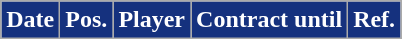<table class="wikitable plainrowheaders sortable">
<tr>
<th style="background:#15317E;color:#fff;">Date</th>
<th style="background:#15317E;color:#fff;">Pos.</th>
<th style="background:#15317E;color:#fff;">Player</th>
<th style="background:#15317E;color:#fff;">Contract until</th>
<th style="background:#15317E;color:#fff;">Ref.</th>
</tr>
</table>
